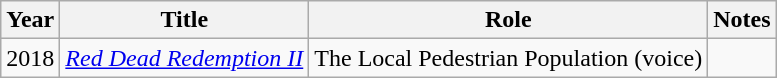<table class="wikitable sortable">
<tr>
<th>Year</th>
<th>Title</th>
<th>Role</th>
<th class="unsortable">Notes</th>
</tr>
<tr>
<td>2018</td>
<td><em><a href='#'>Red Dead Redemption II</a></em></td>
<td>The Local Pedestrian Population (voice)</td>
<td></td>
</tr>
</table>
